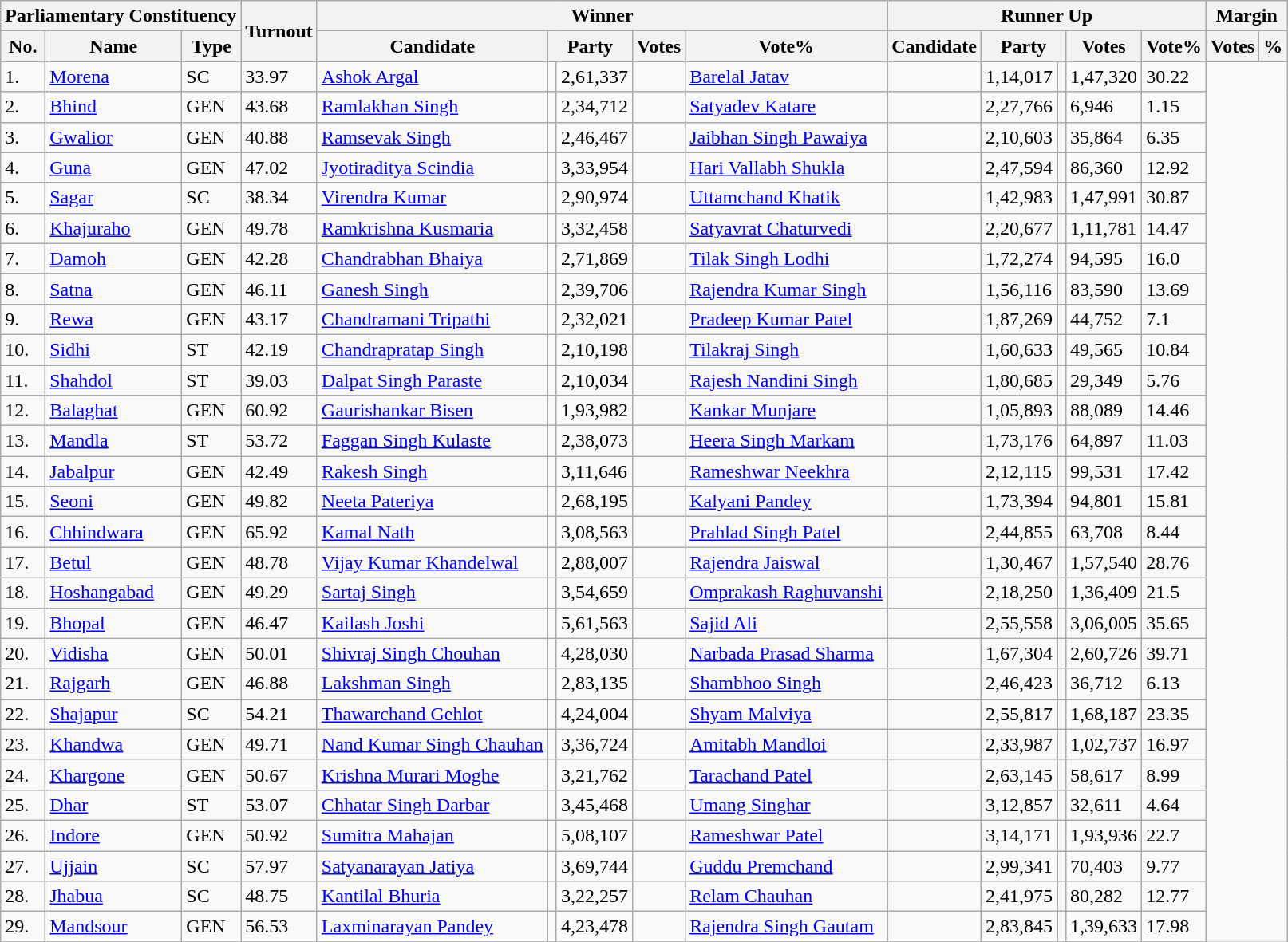<table class="wikitable sortable">
<tr>
<th colspan="3">Parliamentary Constituency</th>
<th rowspan="2">Turnout</th>
<th colspan="5">Winner</th>
<th colspan="5">Runner Up</th>
<th colspan="2">Margin</th>
</tr>
<tr>
<th>No.</th>
<th>Name</th>
<th>Type</th>
<th>Candidate</th>
<th Colspan=2>Party</th>
<th>Votes</th>
<th>Vote%</th>
<th>Candidate</th>
<th Colspan=2>Party</th>
<th>Votes</th>
<th>Vote%</th>
<th>Votes</th>
<th>%</th>
</tr>
<tr>
<td>1.</td>
<td><a href='#'>Morena</a></td>
<td>SC</td>
<td>33.97</td>
<td><a href='#'>Ashok Argal</a></td>
<td></td>
<td>2,61,337</td>
<td></td>
<td><a href='#'>Barelal Jatav</a></td>
<td></td>
<td>1,14,017</td>
<td></td>
<td style=background-color:>1,47,320</td>
<td>30.22</td>
</tr>
<tr>
<td>2.</td>
<td><a href='#'>Bhind</a></td>
<td>GEN</td>
<td>43.68</td>
<td><a href='#'>Ramlakhan Singh</a></td>
<td></td>
<td>2,34,712</td>
<td></td>
<td><a href='#'>Satyadev Katare</a></td>
<td></td>
<td>2,27,766</td>
<td></td>
<td style=background-color:>6,946</td>
<td>1.15</td>
</tr>
<tr>
<td>3.</td>
<td><a href='#'>Gwalior</a></td>
<td>GEN</td>
<td>40.88</td>
<td><a href='#'>Ramsevak Singh</a></td>
<td></td>
<td>2,46,467</td>
<td></td>
<td><a href='#'>Jaibhan Singh Pawaiya</a></td>
<td></td>
<td>2,10,603</td>
<td></td>
<td style=background-color:>35,864</td>
<td>6.35</td>
</tr>
<tr>
<td>4.</td>
<td><a href='#'>Guna</a></td>
<td>GEN</td>
<td>47.02</td>
<td><a href='#'>Jyotiraditya Scindia</a></td>
<td></td>
<td>3,33,954</td>
<td></td>
<td><a href='#'>Hari Vallabh Shukla</a></td>
<td></td>
<td>2,47,594</td>
<td></td>
<td style=background-color:>86,360</td>
<td>12.92</td>
</tr>
<tr>
<td>5.</td>
<td><a href='#'>Sagar</a></td>
<td>SC</td>
<td>38.34</td>
<td><a href='#'>Virendra Kumar</a></td>
<td></td>
<td>2,90,974</td>
<td></td>
<td><a href='#'>Uttamchand Khatik</a></td>
<td></td>
<td>1,42,983</td>
<td></td>
<td style=background-color:>1,47,991</td>
<td>30.87</td>
</tr>
<tr>
<td>6.</td>
<td><a href='#'>Khajuraho</a></td>
<td>GEN</td>
<td>49.78</td>
<td><a href='#'>Ramkrishna Kusmaria</a></td>
<td></td>
<td>3,32,458</td>
<td></td>
<td><a href='#'>Satyavrat Chaturvedi</a></td>
<td></td>
<td>2,20,677</td>
<td></td>
<td style=background-color:>1,11,781</td>
<td>14.47</td>
</tr>
<tr>
<td>7.</td>
<td><a href='#'>Damoh</a></td>
<td>GEN</td>
<td>42.28</td>
<td><a href='#'>Chandrabhan Bhaiya</a></td>
<td></td>
<td>2,71,869</td>
<td></td>
<td><a href='#'>Tilak Singh Lodhi</a></td>
<td></td>
<td>1,72,274</td>
<td></td>
<td style=background-color:>94,595</td>
<td>16.0</td>
</tr>
<tr>
<td>8.</td>
<td><a href='#'>Satna</a></td>
<td>GEN</td>
<td>46.11</td>
<td><a href='#'>Ganesh Singh</a></td>
<td></td>
<td>2,39,706</td>
<td></td>
<td><a href='#'>Rajendra Kumar Singh</a></td>
<td></td>
<td>1,56,116</td>
<td></td>
<td style=background-color:>83,590</td>
<td>13.69</td>
</tr>
<tr>
<td>9.</td>
<td><a href='#'>Rewa</a></td>
<td>GEN</td>
<td>43.17</td>
<td><a href='#'>Chandramani Tripathi</a></td>
<td></td>
<td>2,32,021</td>
<td></td>
<td><a href='#'>Pradeep Kumar Patel</a></td>
<td></td>
<td>1,87,269</td>
<td></td>
<td style=background-color:>44,752</td>
<td>7.1</td>
</tr>
<tr>
<td>10.</td>
<td><a href='#'>Sidhi</a></td>
<td>ST</td>
<td>42.19</td>
<td><a href='#'>Chandrapratap Singh</a></td>
<td></td>
<td>2,10,198</td>
<td></td>
<td><a href='#'>Tilakraj Singh</a></td>
<td></td>
<td>1,60,633</td>
<td></td>
<td style=background-color:>49,565</td>
<td>10.84</td>
</tr>
<tr>
<td>11.</td>
<td><a href='#'>Shahdol</a></td>
<td>ST</td>
<td>39.03</td>
<td><a href='#'>Dalpat Singh Paraste</a></td>
<td></td>
<td>2,10,034</td>
<td></td>
<td><a href='#'>Rajesh Nandini Singh</a></td>
<td></td>
<td>1,80,685</td>
<td></td>
<td style=background-color:>29,349</td>
<td>5.76</td>
</tr>
<tr>
<td>12.</td>
<td><a href='#'>Balaghat</a></td>
<td>GEN</td>
<td>60.92</td>
<td><a href='#'>Gaurishankar Bisen</a></td>
<td></td>
<td>1,93,982</td>
<td></td>
<td><a href='#'>Kankar Munjare</a></td>
<td></td>
<td>1,05,893</td>
<td></td>
<td style=background-color:>88,089</td>
<td>14.46</td>
</tr>
<tr>
<td>13.</td>
<td><a href='#'>Mandla</a></td>
<td>ST</td>
<td>53.72</td>
<td><a href='#'>Faggan Singh Kulaste</a></td>
<td></td>
<td>2,38,073</td>
<td></td>
<td><a href='#'>Heera Singh Markam</a></td>
<td></td>
<td>1,73,176</td>
<td></td>
<td style=background-color:>64,897</td>
<td>11.03</td>
</tr>
<tr>
<td>14.</td>
<td><a href='#'>Jabalpur</a></td>
<td>GEN</td>
<td>42.49</td>
<td><a href='#'>Rakesh Singh</a></td>
<td></td>
<td>3,11,646</td>
<td></td>
<td><a href='#'>Rameshwar Neekhra</a></td>
<td></td>
<td>2,12,115</td>
<td></td>
<td style=background-color:>99,531</td>
<td>17.42</td>
</tr>
<tr>
<td>15.</td>
<td><a href='#'>Seoni</a></td>
<td>GEN</td>
<td>49.82</td>
<td><a href='#'>Neeta Pateriya</a></td>
<td></td>
<td>2,68,195</td>
<td></td>
<td><a href='#'>Kalyani Pandey</a></td>
<td></td>
<td>1,73,394</td>
<td></td>
<td style=background-color:>94,801</td>
<td>15.81</td>
</tr>
<tr>
<td>16.</td>
<td><a href='#'>Chhindwara</a></td>
<td>GEN</td>
<td>65.92</td>
<td><a href='#'>Kamal Nath</a></td>
<td></td>
<td>3,08,563</td>
<td></td>
<td><a href='#'>Prahlad Singh Patel</a></td>
<td></td>
<td>2,44,855</td>
<td></td>
<td style=background-color:>63,708</td>
<td>8.44</td>
</tr>
<tr>
<td>17.</td>
<td><a href='#'>Betul</a></td>
<td>GEN</td>
<td>48.78</td>
<td><a href='#'>Vijay Kumar Khandelwal</a></td>
<td></td>
<td>2,88,007</td>
<td></td>
<td><a href='#'>Rajendra Jaiswal</a></td>
<td></td>
<td>1,30,467</td>
<td></td>
<td style=background-color:>1,57,540</td>
<td>28.76</td>
</tr>
<tr>
<td>18.</td>
<td><a href='#'>Hoshangabad</a></td>
<td>GEN</td>
<td>49.29</td>
<td><a href='#'>Sartaj Singh</a></td>
<td></td>
<td>3,54,659</td>
<td></td>
<td><a href='#'>Omprakash Raghuvanshi</a></td>
<td></td>
<td>2,18,250</td>
<td></td>
<td style=background-color:>1,36,409</td>
<td>21.5</td>
</tr>
<tr>
<td>19.</td>
<td><a href='#'>Bhopal</a></td>
<td>GEN</td>
<td>46.47</td>
<td><a href='#'>Kailash Joshi</a></td>
<td></td>
<td>5,61,563</td>
<td></td>
<td><a href='#'>Sajid Ali</a></td>
<td></td>
<td>2,55,558</td>
<td></td>
<td style=background-color:>3,06,005</td>
<td>35.65</td>
</tr>
<tr>
<td>20.</td>
<td><a href='#'>Vidisha</a></td>
<td>GEN</td>
<td>50.01</td>
<td><a href='#'>Shivraj Singh Chouhan</a></td>
<td></td>
<td>4,28,030</td>
<td></td>
<td><a href='#'>Narbada Prasad Sharma</a></td>
<td></td>
<td>1,67,304</td>
<td></td>
<td style=background-color:>2,60,726</td>
<td>39.71</td>
</tr>
<tr>
<td>21.</td>
<td><a href='#'>Rajgarh</a></td>
<td>GEN</td>
<td>46.88</td>
<td><a href='#'>Lakshman Singh</a></td>
<td></td>
<td>2,83,135</td>
<td></td>
<td><a href='#'>Shambhoo Singh</a></td>
<td></td>
<td>2,46,423</td>
<td></td>
<td style=background-color:>36,712</td>
<td>6.13</td>
</tr>
<tr>
<td>22.</td>
<td><a href='#'>Shajapur</a></td>
<td>SC</td>
<td>54.21</td>
<td><a href='#'>Thawarchand Gehlot</a></td>
<td></td>
<td>4,24,004</td>
<td></td>
<td><a href='#'>Shyam Malviya</a></td>
<td></td>
<td>2,55,817</td>
<td></td>
<td style=background-color:>1,68,187</td>
<td>23.35</td>
</tr>
<tr>
<td>23.</td>
<td><a href='#'>Khandwa</a></td>
<td>GEN</td>
<td>49.71</td>
<td><a href='#'>Nand Kumar Singh Chauhan</a></td>
<td></td>
<td>3,36,724</td>
<td></td>
<td><a href='#'>Amitabh Mandloi</a></td>
<td></td>
<td>2,33,987</td>
<td></td>
<td style=background-color:>1,02,737</td>
<td>16.97</td>
</tr>
<tr>
<td>24.</td>
<td><a href='#'>Khargone</a></td>
<td>GEN</td>
<td>50.67</td>
<td><a href='#'>Krishna Murari Moghe</a></td>
<td></td>
<td>3,21,762</td>
<td></td>
<td><a href='#'>Tarachand Patel</a></td>
<td></td>
<td>2,63,145</td>
<td></td>
<td style=background-color:>58,617</td>
<td>8.99</td>
</tr>
<tr>
<td>25.</td>
<td><a href='#'>Dhar</a></td>
<td>ST</td>
<td>53.07</td>
<td><a href='#'>Chhatar Singh Darbar</a></td>
<td></td>
<td>3,45,468</td>
<td></td>
<td><a href='#'>Umang Singhar</a></td>
<td></td>
<td>3,12,857</td>
<td></td>
<td style=background-color:>32,611</td>
<td>4.64</td>
</tr>
<tr>
<td>26.</td>
<td><a href='#'>Indore</a></td>
<td>GEN</td>
<td>50.92</td>
<td><a href='#'>Sumitra Mahajan</a></td>
<td></td>
<td>5,08,107</td>
<td></td>
<td><a href='#'>Rameshwar Patel</a></td>
<td></td>
<td>3,14,171</td>
<td></td>
<td style=background-color:>1,93,936</td>
<td>22.7</td>
</tr>
<tr>
<td>27.</td>
<td><a href='#'>Ujjain</a></td>
<td>SC</td>
<td>57.97</td>
<td><a href='#'>Satyanarayan Jatiya</a></td>
<td></td>
<td>3,69,744</td>
<td></td>
<td><a href='#'>Guddu Premchand</a></td>
<td></td>
<td>2,99,341</td>
<td></td>
<td style=background-color:>70,403</td>
<td>9.77</td>
</tr>
<tr>
<td>28.</td>
<td><a href='#'>Jhabua</a></td>
<td>SC</td>
<td>48.75</td>
<td><a href='#'>Kantilal Bhuria</a></td>
<td></td>
<td>3,22,257</td>
<td></td>
<td><a href='#'>Relam Chauhan</a></td>
<td></td>
<td>2,41,975</td>
<td></td>
<td style=background-color:>80,282</td>
<td>12.77</td>
</tr>
<tr>
<td>29.</td>
<td><a href='#'>Mandsour</a></td>
<td>GEN</td>
<td>56.53</td>
<td><a href='#'>Laxminarayan Pandey</a></td>
<td></td>
<td>4,23,478</td>
<td></td>
<td><a href='#'>Rajendra Singh Gautam</a></td>
<td></td>
<td>2,83,845</td>
<td></td>
<td style=background-color:>1,39,633</td>
<td>17.98</td>
</tr>
<tr>
</tr>
</table>
